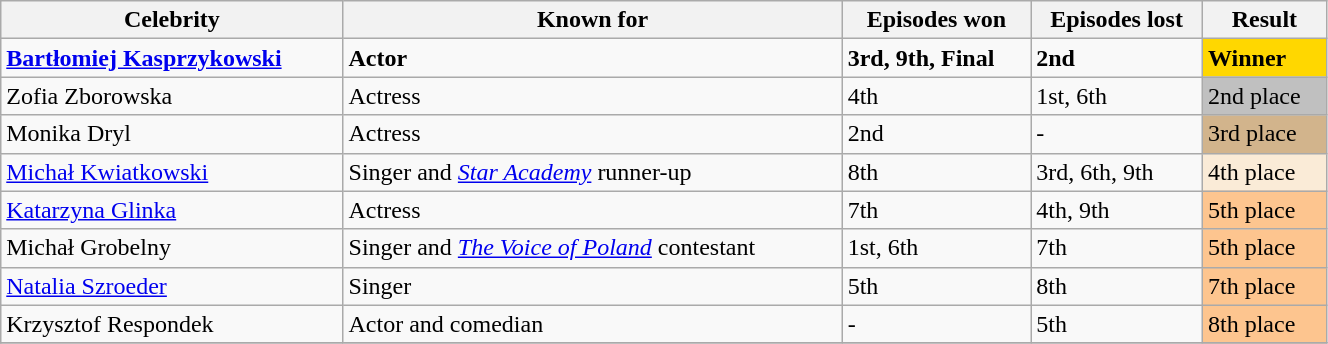<table class="wikitable" style="font-size:100%; width:70%;">
<tr>
<th>Celebrity</th>
<th>Known for</th>
<th>Episodes won</th>
<th>Episodes lost</th>
<th>Result</th>
</tr>
<tr>
<td><strong><a href='#'>Bartłomiej Kasprzykowski</a></strong></td>
<td><strong>Actor</strong></td>
<td><strong>3rd, 9th, Final</strong></td>
<td><strong>2nd</strong></td>
<td bgcolor=gold><strong>Winner</strong></td>
</tr>
<tr>
<td>Zofia Zborowska</td>
<td>Actress</td>
<td>4th</td>
<td>1st, 6th</td>
<td bgcolor=silver>2nd place</td>
</tr>
<tr>
<td>Monika Dryl</td>
<td>Actress</td>
<td>2nd</td>
<td>-</td>
<td bgcolor=tan>3rd place</td>
</tr>
<tr>
<td><a href='#'>Michał Kwiatkowski</a></td>
<td>Singer and <em><a href='#'>Star Academy</a></em> runner-up</td>
<td>8th</td>
<td>3rd, 6th, 9th</td>
<td bgcolor=antiquewhite>4th place</td>
</tr>
<tr>
<td><a href='#'>Katarzyna Glinka</a></td>
<td>Actress</td>
<td>7th</td>
<td>4th, 9th</td>
<td style="background:#fdc58f;">5th place</td>
</tr>
<tr>
<td>Michał Grobelny</td>
<td>Singer and <em><a href='#'>The Voice of Poland</a></em> contestant</td>
<td>1st, 6th</td>
<td>7th</td>
<td style="background:#fdc58f;">5th place</td>
</tr>
<tr>
<td><a href='#'>Natalia Szroeder</a></td>
<td>Singer</td>
<td>5th</td>
<td>8th</td>
<td style="background:#fdc58f;">7th place</td>
</tr>
<tr>
<td>Krzysztof Respondek</td>
<td>Actor and comedian</td>
<td>-</td>
<td>5th</td>
<td style="background:#fdc58f;">8th place</td>
</tr>
<tr>
</tr>
</table>
